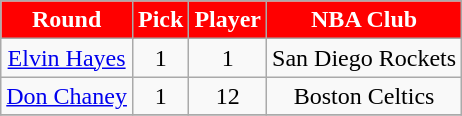<table class="wikitable">
<tr>
<th style="background:red;color:#FFFFFF;">Round</th>
<th style="background:red;color:#FFFFFF;">Pick</th>
<th style="background:red;color:#FFFFFF;">Player</th>
<th style="background:red;color:#FFFFFF;">NBA Club</th>
</tr>
<tr align="center">
<td><a href='#'>Elvin Hayes</a></td>
<td>1</td>
<td>1</td>
<td>San Diego Rockets</td>
</tr>
<tr align="center">
<td><a href='#'>Don Chaney</a></td>
<td>1</td>
<td>12</td>
<td>Boston Celtics</td>
</tr>
<tr align="center">
</tr>
</table>
